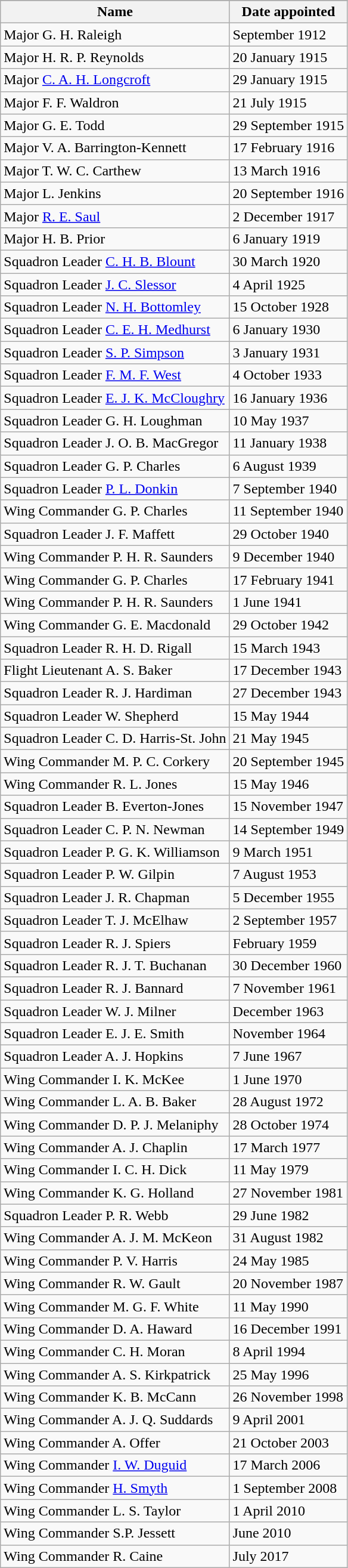<table class="wikitable">
<tr>
</tr>
<tr>
<th>Name</th>
<th>Date appointed</th>
</tr>
<tr>
<td>Major G. H. Raleigh</td>
<td>September 1912</td>
</tr>
<tr>
<td>Major H. R. P. Reynolds</td>
<td>20 January 1915</td>
</tr>
<tr>
<td>Major <a href='#'>C. A. H. Longcroft</a></td>
<td>29 January 1915</td>
</tr>
<tr>
<td>Major F. F. Waldron</td>
<td>21 July 1915</td>
</tr>
<tr>
<td>Major G. E. Todd</td>
<td>29 September 1915</td>
</tr>
<tr>
<td>Major V. A. Barrington-Kennett</td>
<td>17 February 1916</td>
</tr>
<tr>
<td>Major T. W. C. Carthew</td>
<td>13 March 1916</td>
</tr>
<tr>
<td>Major L. Jenkins</td>
<td>20 September 1916</td>
</tr>
<tr>
<td>Major <a href='#'>R. E. Saul</a></td>
<td>2 December 1917</td>
</tr>
<tr>
<td>Major H. B. Prior</td>
<td>6 January 1919</td>
</tr>
<tr>
<td>Squadron Leader <a href='#'>C. H. B. Blount</a></td>
<td>30 March 1920</td>
</tr>
<tr>
<td>Squadron Leader <a href='#'>J. C. Slessor</a></td>
<td>4 April 1925</td>
</tr>
<tr>
<td>Squadron Leader <a href='#'>N. H. Bottomley</a></td>
<td>15 October 1928</td>
</tr>
<tr>
<td>Squadron Leader <a href='#'>C. E. H. Medhurst</a></td>
<td>6 January 1930</td>
</tr>
<tr>
<td>Squadron Leader <a href='#'>S. P. Simpson</a></td>
<td>3 January 1931</td>
</tr>
<tr>
<td>Squadron Leader <a href='#'>F. M. F. West</a></td>
<td>4 October 1933</td>
</tr>
<tr>
<td>Squadron Leader <a href='#'>E. J. K. McCloughry</a></td>
<td>16 January 1936</td>
</tr>
<tr>
<td>Squadron Leader G. H. Loughman</td>
<td>10 May 1937</td>
</tr>
<tr>
<td>Squadron Leader J. O. B. MacGregor</td>
<td>11 January 1938</td>
</tr>
<tr>
<td>Squadron Leader G. P. Charles</td>
<td>6 August 1939</td>
</tr>
<tr>
<td>Squadron Leader <a href='#'>P. L. Donkin</a></td>
<td>7 September 1940</td>
</tr>
<tr>
<td>Wing Commander G. P. Charles</td>
<td>11 September 1940</td>
</tr>
<tr>
<td>Squadron Leader J. F. Maffett</td>
<td>29 October 1940</td>
</tr>
<tr>
<td>Wing Commander P. H. R. Saunders</td>
<td>9 December 1940</td>
</tr>
<tr>
<td>Wing Commander G. P. Charles</td>
<td>17 February 1941</td>
</tr>
<tr>
<td>Wing Commander P. H. R. Saunders</td>
<td>1 June 1941</td>
</tr>
<tr>
<td>Wing Commander G. E. Macdonald</td>
<td>29 October 1942</td>
</tr>
<tr>
<td>Squadron Leader R. H. D. Rigall</td>
<td>15 March 1943</td>
</tr>
<tr>
<td>Flight Lieutenant A. S. Baker</td>
<td>17 December 1943</td>
</tr>
<tr>
<td>Squadron Leader R. J. Hardiman</td>
<td>27 December 1943</td>
</tr>
<tr>
<td>Squadron Leader W. Shepherd</td>
<td>15 May 1944</td>
</tr>
<tr>
<td>Squadron Leader C. D. Harris-St. John</td>
<td>21 May 1945</td>
</tr>
<tr>
<td>Wing Commander M. P. C. Corkery</td>
<td>20 September 1945</td>
</tr>
<tr>
<td>Wing Commander R. L. Jones</td>
<td>15 May 1946</td>
</tr>
<tr>
<td>Squadron Leader B. Everton-Jones</td>
<td>15 November 1947</td>
</tr>
<tr>
<td>Squadron Leader C. P. N. Newman</td>
<td>14 September 1949</td>
</tr>
<tr>
<td>Squadron Leader P. G. K. Williamson</td>
<td>9 March 1951</td>
</tr>
<tr>
<td>Squadron Leader P. W. Gilpin</td>
<td>7 August 1953</td>
</tr>
<tr>
<td>Squadron Leader J. R. Chapman</td>
<td>5 December 1955</td>
</tr>
<tr>
<td>Squadron Leader T. J. McElhaw</td>
<td>2 September 1957</td>
</tr>
<tr>
<td>Squadron Leader R. J. Spiers</td>
<td>February 1959</td>
</tr>
<tr>
<td>Squadron Leader R. J. T. Buchanan</td>
<td>30 December 1960</td>
</tr>
<tr>
<td>Squadron Leader R. J. Bannard</td>
<td>7 November 1961</td>
</tr>
<tr>
<td>Squadron Leader W. J. Milner</td>
<td>December 1963</td>
</tr>
<tr>
<td>Squadron Leader E. J. E. Smith</td>
<td>November 1964</td>
</tr>
<tr>
<td>Squadron Leader A. J. Hopkins</td>
<td>7 June 1967</td>
</tr>
<tr>
<td>Wing Commander I. K. McKee</td>
<td>1 June 1970</td>
</tr>
<tr>
<td>Wing Commander L. A. B. Baker</td>
<td>28 August 1972</td>
</tr>
<tr>
<td>Wing Commander D. P. J. Melaniphy</td>
<td>28 October 1974</td>
</tr>
<tr>
<td>Wing Commander A. J. Chaplin</td>
<td>17 March 1977</td>
</tr>
<tr>
<td>Wing Commander I. C. H. Dick</td>
<td>11 May 1979</td>
</tr>
<tr>
<td>Wing Commander K. G. Holland</td>
<td>27 November 1981</td>
</tr>
<tr>
<td>Squadron Leader P. R. Webb</td>
<td>29 June 1982</td>
</tr>
<tr>
<td>Wing Commander A. J. M. McKeon</td>
<td>31 August 1982</td>
</tr>
<tr>
<td>Wing Commander P. V. Harris</td>
<td>24 May 1985</td>
</tr>
<tr>
<td>Wing Commander R. W. Gault</td>
<td>20 November 1987</td>
</tr>
<tr>
<td>Wing Commander M. G. F. White</td>
<td>11 May 1990</td>
</tr>
<tr>
<td>Wing Commander D. A. Haward</td>
<td>16 December 1991</td>
</tr>
<tr>
<td>Wing Commander C. H. Moran</td>
<td>8 April 1994</td>
</tr>
<tr>
<td>Wing Commander A. S. Kirkpatrick</td>
<td>25 May 1996</td>
</tr>
<tr>
<td>Wing Commander K. B. McCann</td>
<td>26 November 1998</td>
</tr>
<tr>
<td>Wing Commander A. J. Q. Suddards</td>
<td>9 April 2001</td>
</tr>
<tr>
<td>Wing Commander A. Offer</td>
<td>21 October 2003</td>
</tr>
<tr>
<td>Wing Commander <a href='#'>I. W. Duguid</a></td>
<td>17 March 2006</td>
</tr>
<tr>
<td>Wing Commander <a href='#'>H. Smyth</a></td>
<td>1 September 2008</td>
</tr>
<tr>
<td>Wing Commander L. S. Taylor</td>
<td>1 April 2010</td>
</tr>
<tr>
<td>Wing Commander S.P. Jessett</td>
<td>June 2010</td>
</tr>
<tr>
<td>Wing Commander R. Caine</td>
<td>July 2017</td>
</tr>
</table>
